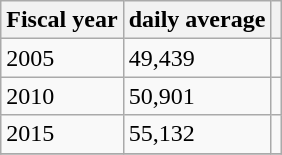<table class="wikitable">
<tr>
<th>Fiscal year</th>
<th>daily average</th>
<th></th>
</tr>
<tr>
<td>2005</td>
<td>49,439</td>
<td></td>
</tr>
<tr>
<td>2010</td>
<td>50,901</td>
<td></td>
</tr>
<tr>
<td>2015</td>
<td>55,132</td>
<td></td>
</tr>
<tr>
</tr>
</table>
